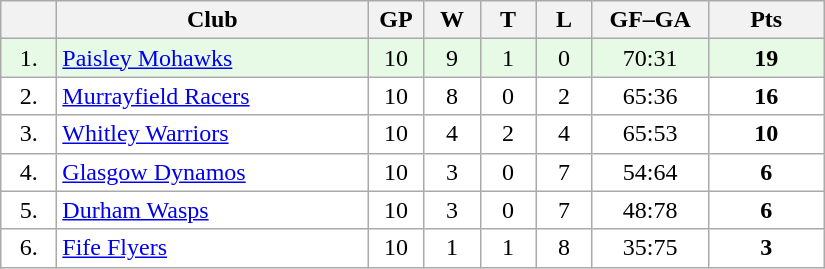<table class="wikitable">
<tr>
<th width="30"></th>
<th width="200">Club</th>
<th width="30">GP</th>
<th width="30">W</th>
<th width="30">T</th>
<th width="30">L</th>
<th width="70">GF–GA</th>
<th width="70">Pts</th>
</tr>
<tr bgcolor="#e6fae6" align="center">
<td>1.</td>
<td align="left"><a href='#'>Paisley Mohawks</a></td>
<td>10</td>
<td>9</td>
<td>1</td>
<td>0</td>
<td>70:31</td>
<td><strong>19</strong></td>
</tr>
<tr bgcolor="#FFFFFF" align="center">
<td>2.</td>
<td align="left"><a href='#'>Murrayfield Racers</a></td>
<td>10</td>
<td>8</td>
<td>0</td>
<td>2</td>
<td>65:36</td>
<td><strong>16</strong></td>
</tr>
<tr bgcolor="#FFFFFF" align="center">
<td>3.</td>
<td align="left"><a href='#'>Whitley Warriors</a></td>
<td>10</td>
<td>4</td>
<td>2</td>
<td>4</td>
<td>65:53</td>
<td><strong>10</strong></td>
</tr>
<tr bgcolor="#FFFFFF" align="center">
<td>4.</td>
<td align="left"><a href='#'>Glasgow Dynamos</a></td>
<td>10</td>
<td>3</td>
<td>0</td>
<td>7</td>
<td>54:64</td>
<td><strong>6</strong></td>
</tr>
<tr bgcolor="#FFFFFF" align="center">
<td>5.</td>
<td align="left"><a href='#'>Durham Wasps</a></td>
<td>10</td>
<td>3</td>
<td>0</td>
<td>7</td>
<td>48:78</td>
<td><strong>6</strong></td>
</tr>
<tr bgcolor="#FFFFFF" align="center">
<td>6.</td>
<td align="left"><a href='#'>Fife Flyers</a></td>
<td>10</td>
<td>1</td>
<td>1</td>
<td>8</td>
<td>35:75</td>
<td><strong>3</strong></td>
</tr>
</table>
